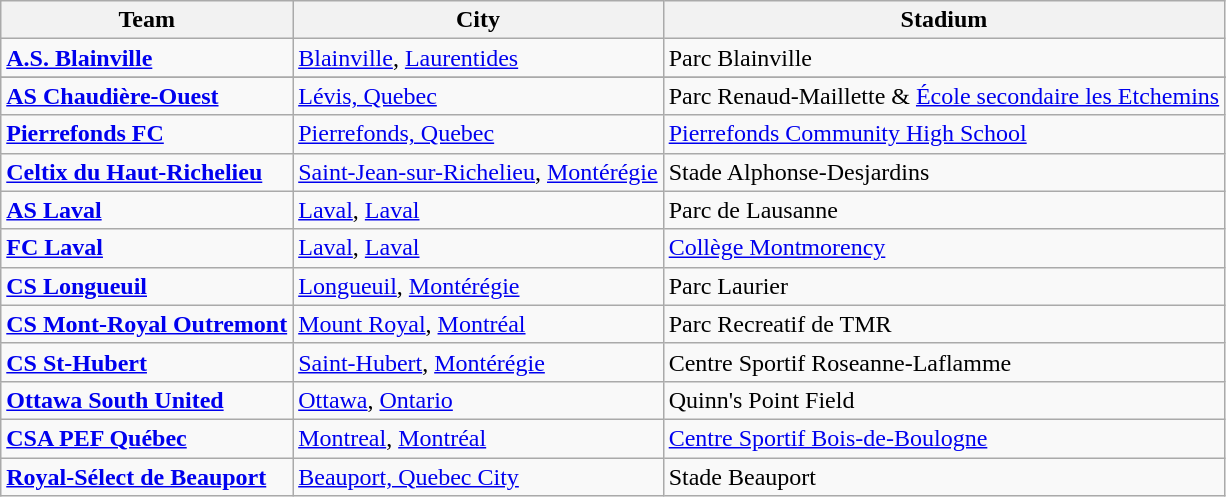<table class="wikitable" style="text-align:left">
<tr>
<th>Team</th>
<th>City</th>
<th>Stadium</th>
</tr>
<tr>
<td><strong><a href='#'>A.S. Blainville</a></strong></td>
<td><a href='#'>Blainville</a>, <a href='#'>Laurentides</a></td>
<td>Parc Blainville</td>
</tr>
<tr>
</tr>
<tr>
<td><strong><a href='#'>AS Chaudière-Ouest</a></strong></td>
<td><a href='#'>Lévis, Quebec</a></td>
<td>Parc Renaud-Maillette & <a href='#'>École secondaire les Etchemins</a></td>
</tr>
<tr>
<td><strong><a href='#'>Pierrefonds FC</a></strong></td>
<td><a href='#'>Pierrefonds, Quebec</a></td>
<td><a href='#'>Pierrefonds Community High School</a></td>
</tr>
<tr>
<td><strong><a href='#'>Celtix du Haut-Richelieu</a></strong></td>
<td><a href='#'>Saint-Jean-sur-Richelieu</a>, <a href='#'>Montérégie</a></td>
<td>Stade Alphonse-Desjardins</td>
</tr>
<tr>
<td><strong><a href='#'>AS Laval</a></strong></td>
<td><a href='#'>Laval</a>, <a href='#'>Laval</a></td>
<td>Parc de Lausanne</td>
</tr>
<tr>
<td><strong><a href='#'>FC Laval</a></strong></td>
<td><a href='#'>Laval</a>, <a href='#'>Laval</a></td>
<td><a href='#'>Collège Montmorency</a></td>
</tr>
<tr>
<td><strong><a href='#'>CS Longueuil</a></strong></td>
<td><a href='#'>Longueuil</a>, <a href='#'>Montérégie</a></td>
<td>Parc Laurier</td>
</tr>
<tr>
<td><strong><a href='#'>CS Mont-Royal Outremont</a></strong></td>
<td><a href='#'>Mount Royal</a>, <a href='#'>Montréal</a></td>
<td>Parc Recreatif de TMR</td>
</tr>
<tr>
<td><strong><a href='#'>CS St-Hubert</a></strong></td>
<td><a href='#'>Saint-Hubert</a>,  <a href='#'>Montérégie</a></td>
<td>Centre Sportif Roseanne-Laflamme</td>
</tr>
<tr>
<td><strong><a href='#'>Ottawa South United</a></strong></td>
<td><a href='#'>Ottawa</a>, <a href='#'>Ontario</a></td>
<td>Quinn's Point Field</td>
</tr>
<tr>
<td><strong><a href='#'>CSA PEF Québec</a></strong></td>
<td><a href='#'>Montreal</a>, <a href='#'>Montréal</a></td>
<td><a href='#'>Centre Sportif Bois-de-Boulogne</a></td>
</tr>
<tr>
<td><strong><a href='#'>Royal-Sélect de Beauport</a></strong></td>
<td><a href='#'>Beauport, Quebec City</a></td>
<td>Stade Beauport</td>
</tr>
</table>
